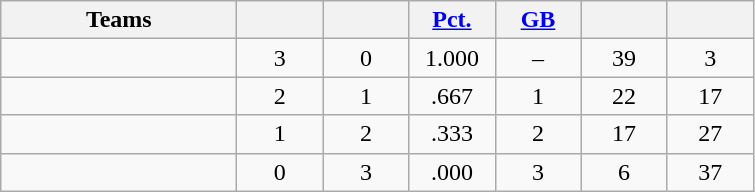<table class="wikitable" style="text-align:center;">
<tr>
<th width=150px>Teams</th>
<th width=50px></th>
<th width=50px></th>
<th width=50px><a href='#'>Pct.</a></th>
<th width=50px><a href='#'>GB</a></th>
<th width=50px></th>
<th width=50px></th>
</tr>
<tr>
<td align=left></td>
<td>3</td>
<td>0</td>
<td>1.000</td>
<td>–</td>
<td>39</td>
<td>3</td>
</tr>
<tr>
<td align=left></td>
<td>2</td>
<td>1</td>
<td>.667</td>
<td>1</td>
<td>22</td>
<td>17</td>
</tr>
<tr>
<td align=left></td>
<td>1</td>
<td>2</td>
<td>.333</td>
<td>2</td>
<td>17</td>
<td>27</td>
</tr>
<tr>
<td align=left></td>
<td>0</td>
<td>3</td>
<td>.000</td>
<td>3</td>
<td>6</td>
<td>37</td>
</tr>
</table>
